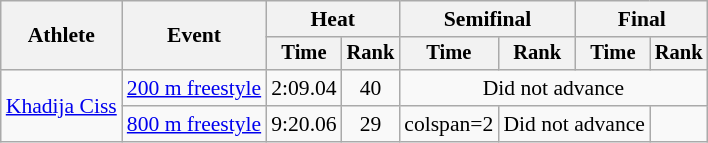<table class=wikitable style="font-size:90%">
<tr>
<th rowspan="2">Athlete</th>
<th rowspan="2">Event</th>
<th colspan="2">Heat</th>
<th colspan="2">Semifinal</th>
<th colspan="2">Final</th>
</tr>
<tr style="font-size:95%">
<th>Time</th>
<th>Rank</th>
<th>Time</th>
<th>Rank</th>
<th>Time</th>
<th>Rank</th>
</tr>
<tr align=center>
<td align=left rowspan=2><a href='#'>Khadija Ciss</a></td>
<td align=left><a href='#'>200 m freestyle</a></td>
<td>2:09.04</td>
<td>40</td>
<td colspan=4>Did not advance</td>
</tr>
<tr align=center>
<td align=left><a href='#'>800 m freestyle</a></td>
<td>9:20.06</td>
<td>29</td>
<td>colspan=2 </td>
<td colspan=2>Did not advance</td>
</tr>
</table>
